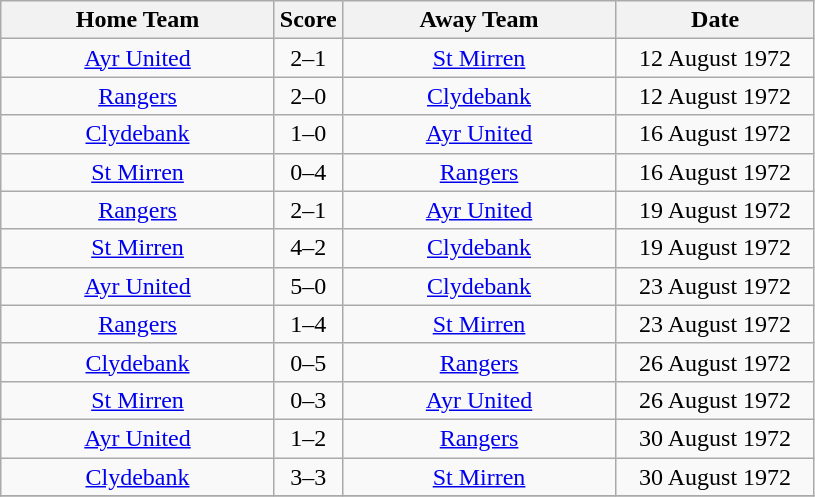<table class="wikitable" style="text-align:center;">
<tr>
<th width=175>Home Team</th>
<th width=20>Score</th>
<th width=175>Away Team</th>
<th width= 125>Date</th>
</tr>
<tr>
<td><a href='#'>Ayr United</a></td>
<td>2–1</td>
<td><a href='#'>St Mirren</a></td>
<td>12 August 1972</td>
</tr>
<tr>
<td><a href='#'>Rangers</a></td>
<td>2–0</td>
<td><a href='#'>Clydebank</a></td>
<td>12 August 1972</td>
</tr>
<tr>
<td><a href='#'>Clydebank</a></td>
<td>1–0</td>
<td><a href='#'>Ayr United</a></td>
<td>16 August 1972</td>
</tr>
<tr>
<td><a href='#'>St Mirren</a></td>
<td>0–4</td>
<td><a href='#'>Rangers</a></td>
<td>16 August 1972</td>
</tr>
<tr>
<td><a href='#'>Rangers</a></td>
<td>2–1</td>
<td><a href='#'>Ayr United</a></td>
<td>19 August 1972</td>
</tr>
<tr>
<td><a href='#'>St Mirren</a></td>
<td>4–2</td>
<td><a href='#'>Clydebank</a></td>
<td>19 August 1972</td>
</tr>
<tr>
<td><a href='#'>Ayr United</a></td>
<td>5–0</td>
<td><a href='#'>Clydebank</a></td>
<td>23 August 1972</td>
</tr>
<tr>
<td><a href='#'>Rangers</a></td>
<td>1–4</td>
<td><a href='#'>St Mirren</a></td>
<td>23 August 1972</td>
</tr>
<tr>
<td><a href='#'>Clydebank</a></td>
<td>0–5</td>
<td><a href='#'>Rangers</a></td>
<td>26 August 1972</td>
</tr>
<tr>
<td><a href='#'>St Mirren</a></td>
<td>0–3</td>
<td><a href='#'>Ayr United</a></td>
<td>26 August 1972</td>
</tr>
<tr>
<td><a href='#'>Ayr United</a></td>
<td>1–2</td>
<td><a href='#'>Rangers</a></td>
<td>30 August 1972</td>
</tr>
<tr>
<td><a href='#'>Clydebank</a></td>
<td>3–3</td>
<td><a href='#'>St Mirren</a></td>
<td>30 August 1972</td>
</tr>
<tr>
</tr>
</table>
